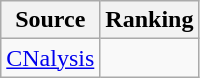<table class="wikitable" style="text-align:center">
<tr>
<th>Source</th>
<th>Ranking</th>
</tr>
<tr>
<td align=left><a href='#'>CNalysis</a></td>
<td></td>
</tr>
</table>
